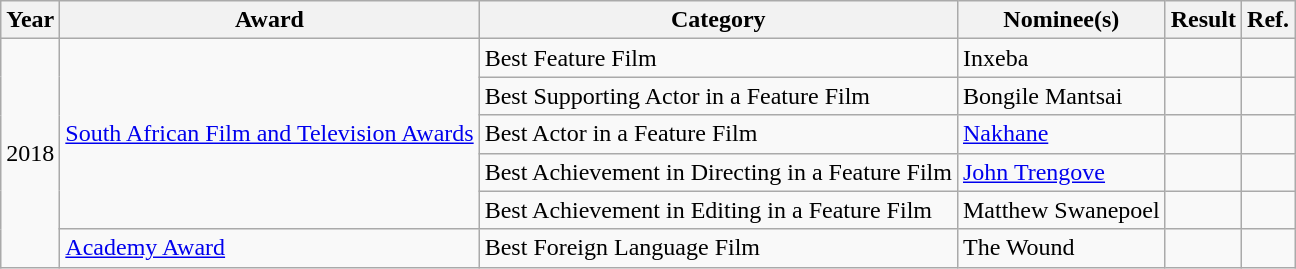<table class="wikitable sortable plainrowheaders" style="font-size\">
<tr>
<th>Year</th>
<th>Award</th>
<th>Category</th>
<th>Nominee(s)</th>
<th>Result</th>
<th>Ref.</th>
</tr>
<tr>
<td rowspan="6">2018</td>
<td rowspan="5"><a href='#'>South African Film and Television Awards</a></td>
<td>Best Feature Film</td>
<td>Inxeba</td>
<td></td>
<td></td>
</tr>
<tr>
<td>Best Supporting Actor in a Feature Film</td>
<td>Bongile Mantsai</td>
<td></td>
<td></td>
</tr>
<tr>
<td>Best Actor in a Feature Film</td>
<td><a href='#'>Nakhane</a></td>
<td></td>
<td></td>
</tr>
<tr>
<td>Best Achievement in Directing in a Feature Film</td>
<td><a href='#'>John Trengove</a></td>
<td></td>
<td></td>
</tr>
<tr>
<td>Best Achievement in Editing in a Feature Film</td>
<td>Matthew Swanepoel</td>
<td></td>
<td></td>
</tr>
<tr>
<td><a href='#'>Academy Award</a></td>
<td>Best Foreign Language Film</td>
<td>The Wound</td>
<td></td>
<td></td>
</tr>
</table>
